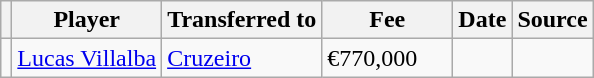<table class="wikitable plainrowheaders sortable">
<tr>
<th></th>
<th scope="col">Player</th>
<th>Transferred to</th>
<th style="width: 80px;">Fee</th>
<th scope="col">Date</th>
<th scope="col">Source</th>
</tr>
<tr>
<td align="center"></td>
<td> <a href='#'>Lucas Villalba</a></td>
<td> <a href='#'>Cruzeiro</a></td>
<td>€770,000</td>
<td></td>
<td></td>
</tr>
</table>
